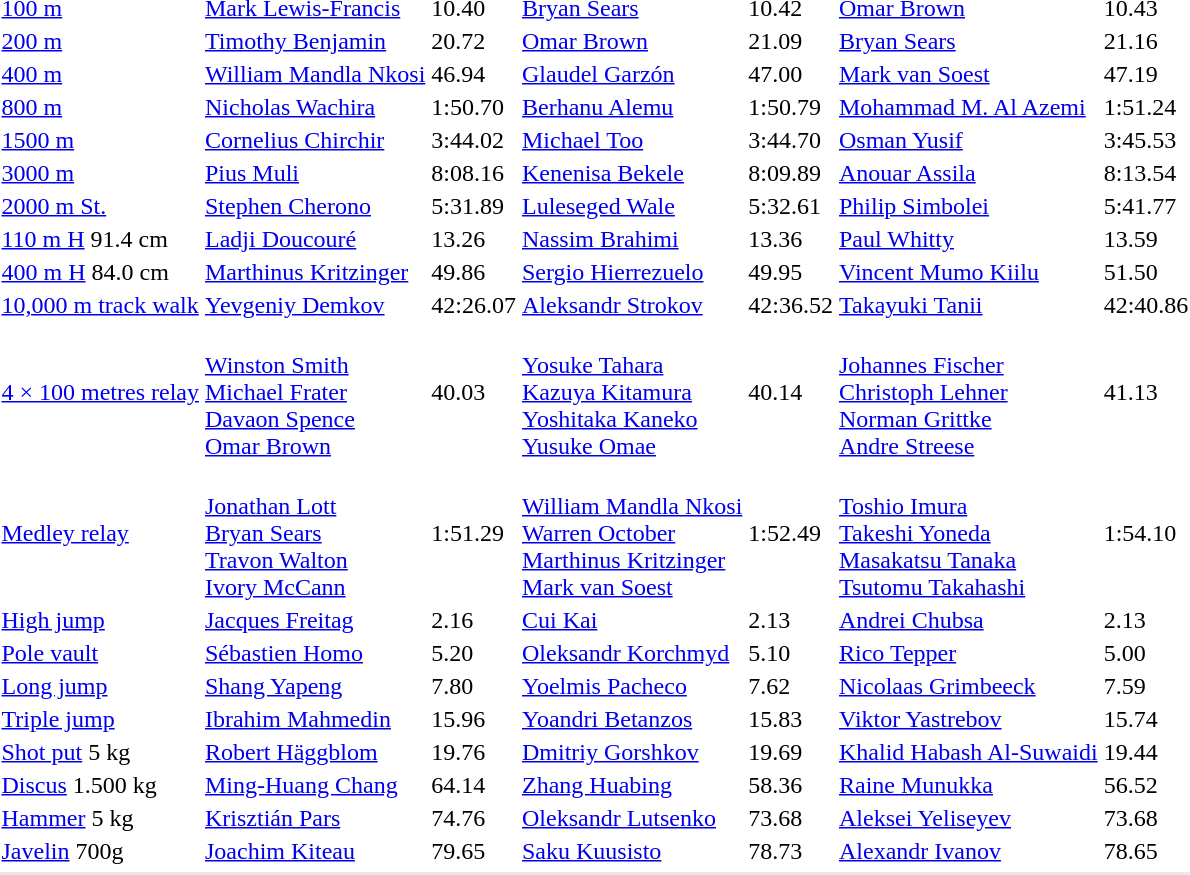<table>
<tr>
<td><a href='#'>100 m</a></td>
<td><a href='#'>Mark Lewis-Francis</a><br></td>
<td>10.40</td>
<td><a href='#'>Bryan Sears</a><br></td>
<td>10.42</td>
<td><a href='#'>Omar Brown</a><br></td>
<td>10.43</td>
</tr>
<tr>
<td><a href='#'>200 m</a></td>
<td><a href='#'>Timothy Benjamin</a><br></td>
<td>20.72</td>
<td><a href='#'>Omar Brown</a><br></td>
<td>21.09</td>
<td><a href='#'>Bryan Sears</a><br></td>
<td>21.16</td>
</tr>
<tr>
<td><a href='#'>400 m</a></td>
<td><a href='#'>William Mandla Nkosi</a><br></td>
<td>46.94</td>
<td><a href='#'>Glaudel Garzón</a><br></td>
<td>47.00</td>
<td><a href='#'>Mark van Soest</a><br></td>
<td>47.19</td>
</tr>
<tr>
<td><a href='#'>800 m</a></td>
<td><a href='#'>Nicholas Wachira</a><br></td>
<td>1:50.70</td>
<td><a href='#'>Berhanu Alemu</a><br></td>
<td>1:50.79</td>
<td><a href='#'>Mohammad M. Al Azemi</a><br></td>
<td>1:51.24</td>
</tr>
<tr>
<td><a href='#'>1500 m</a></td>
<td><a href='#'>Cornelius Chirchir</a><br></td>
<td>3:44.02</td>
<td><a href='#'>Michael Too</a><br></td>
<td>3:44.70</td>
<td><a href='#'>Osman Yusif</a><br></td>
<td>3:45.53</td>
</tr>
<tr>
<td><a href='#'>3000 m</a></td>
<td><a href='#'>Pius Muli</a><br></td>
<td>8:08.16</td>
<td><a href='#'>Kenenisa Bekele</a><br></td>
<td>8:09.89</td>
<td><a href='#'>Anouar Assila</a><br></td>
<td>8:13.54</td>
</tr>
<tr>
<td><a href='#'>2000 m St.</a></td>
<td><a href='#'>Stephen Cherono</a><br></td>
<td>5:31.89</td>
<td><a href='#'>Luleseged Wale</a><br></td>
<td>5:32.61</td>
<td><a href='#'>Philip Simbolei</a><br></td>
<td>5:41.77</td>
</tr>
<tr>
<td><a href='#'>110 m H</a> 91.4 cm</td>
<td><a href='#'>Ladji Doucouré</a><br></td>
<td>13.26</td>
<td><a href='#'>Nassim Brahimi</a><br></td>
<td>13.36</td>
<td><a href='#'>Paul Whitty</a><br></td>
<td>13.59</td>
</tr>
<tr>
<td><a href='#'>400 m H</a> 84.0 cm</td>
<td><a href='#'>Marthinus Kritzinger</a><br></td>
<td>49.86</td>
<td><a href='#'>Sergio Hierrezuelo</a><br></td>
<td>49.95</td>
<td><a href='#'>Vincent Mumo Kiilu</a><br></td>
<td>51.50</td>
</tr>
<tr>
<td><a href='#'>10,000 m track walk</a></td>
<td><a href='#'>Yevgeniy Demkov</a><br></td>
<td>42:26.07</td>
<td><a href='#'>Aleksandr Strokov</a><br></td>
<td>42:36.52</td>
<td><a href='#'>Takayuki Tanii</a><br></td>
<td>42:40.86</td>
</tr>
<tr>
<td><a href='#'>4 × 100 metres relay</a></td>
<td><br><a href='#'>Winston Smith</a><br><a href='#'>Michael Frater</a><br><a href='#'>Davaon Spence</a><br><a href='#'>Omar Brown</a></td>
<td>40.03</td>
<td><br><a href='#'>Yosuke Tahara</a><br><a href='#'>Kazuya Kitamura</a><br><a href='#'>Yoshitaka Kaneko</a><br><a href='#'>Yusuke Omae</a></td>
<td>40.14</td>
<td><br><a href='#'>Johannes Fischer</a><br><a href='#'>Christoph Lehner</a><br><a href='#'>Norman Grittke</a><br><a href='#'>Andre Streese</a></td>
<td>41.13</td>
</tr>
<tr>
<td><a href='#'>Medley relay</a></td>
<td><br><a href='#'>Jonathan Lott</a><br><a href='#'>Bryan Sears</a><br><a href='#'>Travon Walton</a><br><a href='#'>Ivory McCann</a></td>
<td>1:51.29</td>
<td><br><a href='#'>William Mandla Nkosi</a><br><a href='#'>Warren October</a><br><a href='#'>Marthinus Kritzinger</a><br><a href='#'>Mark van Soest</a></td>
<td>1:52.49</td>
<td><br><a href='#'>Toshio Imura</a><br><a href='#'>Takeshi Yoneda</a><br><a href='#'>Masakatsu Tanaka</a><br><a href='#'>Tsutomu Takahashi</a></td>
<td>1:54.10</td>
</tr>
<tr>
<td><a href='#'>High jump</a></td>
<td><a href='#'>Jacques Freitag</a><br></td>
<td>2.16</td>
<td><a href='#'>Cui Kai</a><br></td>
<td>2.13</td>
<td><a href='#'>Andrei Chubsa</a><br></td>
<td>2.13</td>
</tr>
<tr>
<td><a href='#'>Pole vault</a></td>
<td><a href='#'>Sébastien Homo</a><br></td>
<td>5.20</td>
<td><a href='#'>Oleksandr Korchmyd</a><br></td>
<td>5.10</td>
<td><a href='#'>Rico Tepper</a><br></td>
<td>5.00</td>
</tr>
<tr>
<td><a href='#'>Long jump</a></td>
<td><a href='#'>Shang Yapeng</a><br></td>
<td>7.80</td>
<td><a href='#'>Yoelmis Pacheco</a><br></td>
<td>7.62</td>
<td><a href='#'>Nicolaas Grimbeeck</a><br></td>
<td>7.59</td>
</tr>
<tr>
<td><a href='#'>Triple jump</a></td>
<td><a href='#'>Ibrahim Mahmedin</a><br></td>
<td>15.96</td>
<td><a href='#'>Yoandri Betanzos</a><br></td>
<td>15.83</td>
<td><a href='#'>Viktor Yastrebov</a><br></td>
<td>15.74</td>
</tr>
<tr>
<td><a href='#'>Shot put</a> 5 kg</td>
<td><a href='#'>Robert Häggblom</a><br></td>
<td>19.76</td>
<td><a href='#'>Dmitriy Gorshkov</a><br></td>
<td>19.69</td>
<td><a href='#'>Khalid Habash Al-Suwaidi</a><br></td>
<td>19.44</td>
</tr>
<tr>
<td><a href='#'>Discus</a> 1.500 kg</td>
<td><a href='#'>Ming-Huang Chang</a><br></td>
<td>64.14</td>
<td><a href='#'>Zhang Huabing</a><br></td>
<td>58.36</td>
<td><a href='#'>Raine Munukka</a><br></td>
<td>56.52</td>
</tr>
<tr>
<td><a href='#'>Hammer</a> 5 kg</td>
<td><a href='#'>Krisztián Pars</a><br></td>
<td>74.76</td>
<td><a href='#'>Oleksandr Lutsenko</a><br></td>
<td>73.68</td>
<td><a href='#'>Aleksei Yeliseyev</a><br></td>
<td>73.68</td>
</tr>
<tr>
<td><a href='#'>Javelin</a> 700g</td>
<td><a href='#'>Joachim Kiteau</a><br></td>
<td>79.65</td>
<td><a href='#'>Saku Kuusisto</a><br></td>
<td>78.73</td>
<td><a href='#'>Alexandr Ivanov</a><br></td>
<td>78.65</td>
</tr>
<tr>
</tr>
<tr bgcolor= e8e8e8>
<td colspan=7></td>
</tr>
</table>
